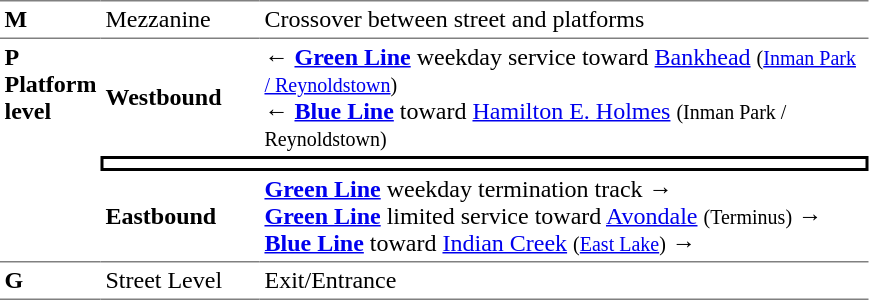<table table border=0 cellspacing=0 cellpadding=3>
<tr>
<td style="border-top:solid 1px gray;" width=50 valign=top><strong>M</strong></td>
<td style="border-top:solid 1px gray;" width=100 valign=top>Mezzanine</td>
<td style="border-top:solid 1px gray;" width=400 valign=top>Crossover between street and platforms</td>
</tr>
<tr>
<td style="border-top:solid 1px gray;border-bottom:solid 1px gray;" width=50 rowspan=3 valign=top><strong>P<br>Platform level</strong></td>
<td style="border-top:solid 1px gray;" width=100><strong>Westbound</strong></td>
<td style="border-top:solid 1px gray;" width=400>← <a href='#'><span><strong>Green Line</strong></span></a> weekday service toward <a href='#'>Bankhead</a> <small>(<a href='#'>Inman Park / Reynoldstown</a>)</small><br>← <a href='#'><span><strong>Blue Line</strong></span></a> toward <a href='#'>Hamilton E. Holmes</a> <small>(Inman Park / Reynoldstown)</small></td>
</tr>
<tr>
<td style="border-top:solid 2px black;border-right:solid 2px black;border-left:solid 2px black;border-bottom:solid 2px black;text-align:center;" colspan=2></td>
</tr>
<tr>
<td style="border-bottom:solid 1px gray;"><strong>Eastbound</strong></td>
<td style="border-bottom:solid 1px gray;"> <a href='#'><span><strong>Green Line</strong></span></a> weekday termination track → <br> <a href='#'><span><strong>Green Line</strong></span></a> limited service toward <a href='#'>Avondale</a> <small>(Terminus)</small> → <br> <a href='#'><span><strong>Blue Line</strong></span></a> toward <a href='#'>Indian Creek</a> <small>(<a href='#'>East Lake</a>)</small> →</td>
</tr>
<tr>
<td style="border-bottom:solid 1px gray;"  width=50 valign=top><strong>G</strong></td>
<td style="border-bottom:solid 1px gray;"  width=100 valign=top>Street Level</td>
<td style="border-bottom:solid 1px gray;"  width=400 valign=top>Exit/Entrance</td>
</tr>
</table>
